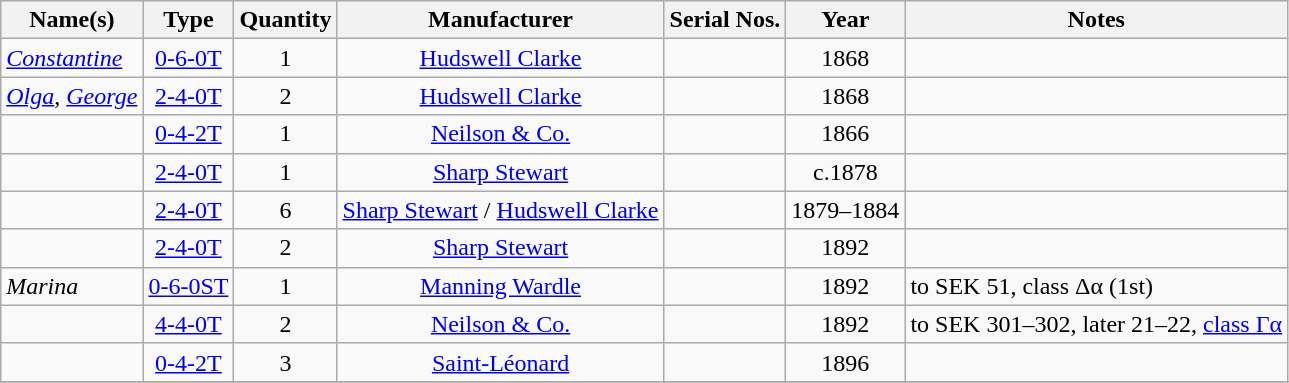<table class=wikitable style=text-align:center>
<tr>
<th>Name(s)</th>
<th>Type</th>
<th>Quantity</th>
<th>Manufacturer</th>
<th>Serial Nos.</th>
<th>Year</th>
<th>Notes</th>
</tr>
<tr>
<td align=left><em><a href='#'>Constantine</a></em></td>
<td><a href='#'>0-6-0T</a></td>
<td>1</td>
<td><a href='#'>Hudswell Clarke</a></td>
<td></td>
<td>1868</td>
<td align=left></td>
</tr>
<tr>
<td align=left><em><a href='#'>Olga</a></em>, <a href='#'><em>George</em></a></td>
<td><a href='#'>2-4-0T</a></td>
<td>2</td>
<td><a href='#'>Hudswell Clarke</a></td>
<td></td>
<td>1868</td>
<td align=left></td>
</tr>
<tr>
<td align=left></td>
<td><a href='#'>0-4-2T</a></td>
<td>1</td>
<td><a href='#'>Neilson & Co.</a></td>
<td></td>
<td>1866</td>
<td align=left></td>
</tr>
<tr>
<td align=left></td>
<td><a href='#'>2-4-0T</a></td>
<td>1</td>
<td><a href='#'>Sharp Stewart</a></td>
<td></td>
<td>c.1878</td>
<td align=left></td>
</tr>
<tr>
<td align=left></td>
<td><a href='#'>2-4-0T</a></td>
<td>6</td>
<td><a href='#'>Sharp Stewart</a> / <a href='#'>Hudswell Clarke</a></td>
<td></td>
<td>1879–1884</td>
<td align=left></td>
</tr>
<tr>
<td align=left></td>
<td><a href='#'>2-4-0T</a></td>
<td>2</td>
<td><a href='#'>Sharp Stewart</a></td>
<td></td>
<td>1892</td>
<td align=left></td>
</tr>
<tr>
<td align=left><em>Marina</em></td>
<td><a href='#'>0-6-0ST</a></td>
<td>1</td>
<td><a href='#'>Manning Wardle</a></td>
<td></td>
<td>1892</td>
<td align=left>to SEK 51, class Δα (1st)</td>
</tr>
<tr>
<td align=left></td>
<td><a href='#'>4-4-0T</a></td>
<td>2</td>
<td><a href='#'>Neilson & Co.</a></td>
<td></td>
<td>1892</td>
<td align=left>to SEK 301–302, later 21–22, <a href='#'>class Γα</a></td>
</tr>
<tr>
<td align=left></td>
<td><a href='#'>0-4-2T</a></td>
<td>3</td>
<td><a href='#'>Saint-Léonard</a></td>
<td></td>
<td>1896</td>
<td align=left></td>
</tr>
<tr>
</tr>
</table>
